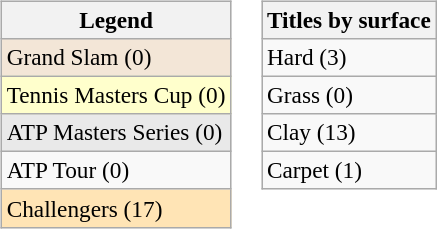<table>
<tr valign=top>
<td><br><table class=wikitable style=font-size:97%>
<tr>
<th>Legend</th>
</tr>
<tr bgcolor=f3e6d7>
<td>Grand Slam (0)</td>
</tr>
<tr bgcolor=ffffcc>
<td>Tennis Masters Cup (0)</td>
</tr>
<tr bgcolor=e9e9e9>
<td>ATP Masters Series (0)</td>
</tr>
<tr>
<td>ATP Tour (0)</td>
</tr>
<tr bgcolor=moccasin>
<td>Challengers (17)</td>
</tr>
</table>
</td>
<td><br><table class=wikitable style=font-size:97%>
<tr>
<th>Titles by surface</th>
</tr>
<tr>
<td>Hard (3)</td>
</tr>
<tr>
<td>Grass (0)</td>
</tr>
<tr>
<td>Clay (13)</td>
</tr>
<tr>
<td>Carpet (1)</td>
</tr>
</table>
</td>
</tr>
</table>
